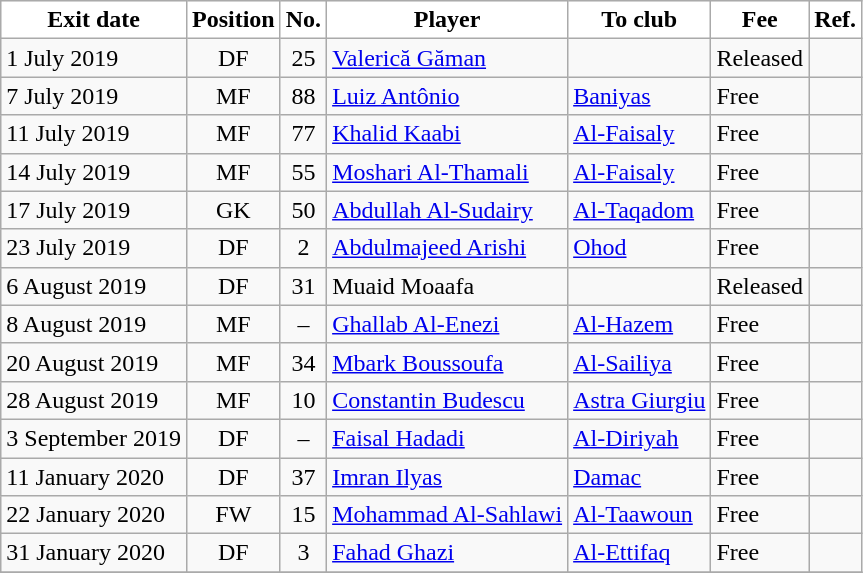<table class="wikitable sortable">
<tr>
<th style="background:white; color:black;"><strong>Exit date</strong></th>
<th style="background:white; color:black;"><strong>Position</strong></th>
<th style="background:white; color:black;"><strong>No.</strong></th>
<th style="background:white; color:black;"><strong>Player</strong></th>
<th style="background:white; color:black;"><strong>To club</strong></th>
<th style="background:white; color:black;"><strong>Fee</strong></th>
<th style="background:white; color:black;"><strong>Ref.</strong></th>
</tr>
<tr>
<td>1 July 2019</td>
<td style="text-align:center;">DF</td>
<td style="text-align:center;">25</td>
<td style="text-align:left;"> <a href='#'>Valerică Găman</a></td>
<td style="text-align:left;"></td>
<td>Released</td>
<td></td>
</tr>
<tr>
<td>7 July 2019</td>
<td style="text-align:center;">MF</td>
<td style="text-align:center;">88</td>
<td style="text-align:left;"> <a href='#'>Luiz Antônio</a></td>
<td style="text-align:left;"> <a href='#'>Baniyas</a></td>
<td>Free</td>
<td></td>
</tr>
<tr>
<td>11 July 2019</td>
<td style="text-align:center;">MF</td>
<td style="text-align:center;">77</td>
<td style="text-align:left;"> <a href='#'>Khalid Kaabi</a></td>
<td style="text-align:left;"> <a href='#'>Al-Faisaly</a></td>
<td>Free</td>
<td></td>
</tr>
<tr>
<td>14 July 2019</td>
<td style="text-align:center;">MF</td>
<td style="text-align:center;">55</td>
<td style="text-align:left;"> <a href='#'>Moshari Al-Thamali</a></td>
<td style="text-align:left;"> <a href='#'>Al-Faisaly</a></td>
<td>Free</td>
<td></td>
</tr>
<tr>
<td>17 July 2019</td>
<td style="text-align:center;">GK</td>
<td style="text-align:center;">50</td>
<td style="text-align:left;"> <a href='#'>Abdullah Al-Sudairy</a></td>
<td style="text-align:left;"> <a href='#'>Al-Taqadom</a></td>
<td>Free</td>
<td></td>
</tr>
<tr>
<td>23 July 2019</td>
<td style="text-align:center;">DF</td>
<td style="text-align:center;">2</td>
<td style="text-align:left;"> <a href='#'>Abdulmajeed Arishi</a></td>
<td style="text-align:left;"> <a href='#'>Ohod</a></td>
<td>Free</td>
<td></td>
</tr>
<tr>
<td>6 August 2019</td>
<td style="text-align:center;">DF</td>
<td style="text-align:center;">31</td>
<td style="text-align:left;"> Muaid Moaafa</td>
<td style="text-align:left;"></td>
<td>Released</td>
<td></td>
</tr>
<tr>
<td>8 August 2019</td>
<td style="text-align:center;">MF</td>
<td style="text-align:center;">–</td>
<td style="text-align:left;"> <a href='#'>Ghallab Al-Enezi</a></td>
<td style="text-align:left;"> <a href='#'>Al-Hazem</a></td>
<td>Free</td>
<td></td>
</tr>
<tr>
<td>20 August 2019</td>
<td style="text-align:center;">MF</td>
<td style="text-align:center;">34</td>
<td style="text-align:left;"> <a href='#'>Mbark Boussoufa</a></td>
<td style="text-align:left;"> <a href='#'>Al-Sailiya</a></td>
<td>Free</td>
<td></td>
</tr>
<tr>
<td>28 August 2019</td>
<td style="text-align:center;">MF</td>
<td style="text-align:center;">10</td>
<td style="text-align:left;"> <a href='#'>Constantin Budescu</a></td>
<td style="text-align:left;"> <a href='#'>Astra Giurgiu</a></td>
<td>Free</td>
<td></td>
</tr>
<tr>
<td>3 September 2019</td>
<td style="text-align:center;">DF</td>
<td style="text-align:center;">–</td>
<td style="text-align:left;"> <a href='#'>Faisal Hadadi</a></td>
<td style="text-align:left;"> <a href='#'>Al-Diriyah</a></td>
<td>Free</td>
<td></td>
</tr>
<tr>
<td>11 January 2020</td>
<td style="text-align:center;">DF</td>
<td style="text-align:center;">37</td>
<td style="text-align:left;"> <a href='#'>Imran Ilyas</a></td>
<td style="text-align:left;"> <a href='#'>Damac</a></td>
<td>Free</td>
<td></td>
</tr>
<tr>
<td>22 January 2020</td>
<td style="text-align:center;">FW</td>
<td style="text-align:center;">15</td>
<td style="text-align:left;"> <a href='#'>Mohammad Al-Sahlawi</a></td>
<td style="text-align:left;"> <a href='#'>Al-Taawoun</a></td>
<td>Free</td>
<td></td>
</tr>
<tr>
<td>31 January 2020</td>
<td style="text-align:center;">DF</td>
<td style="text-align:center;">3</td>
<td style="text-align:left;"> <a href='#'>Fahad Ghazi</a></td>
<td style="text-align:left;"> <a href='#'>Al-Ettifaq</a></td>
<td>Free</td>
<td></td>
</tr>
<tr>
</tr>
</table>
